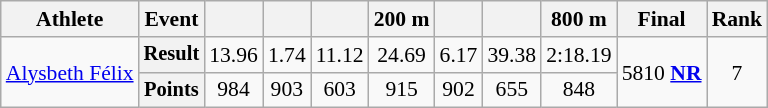<table class="wikitable" style="font-size:90%">
<tr>
<th>Athlete</th>
<th>Event</th>
<th></th>
<th></th>
<th></th>
<th>200 m</th>
<th></th>
<th></th>
<th>800 m</th>
<th>Final</th>
<th>Rank</th>
</tr>
<tr align=center>
<td rowspan=2 align=left><a href='#'>Alysbeth Félix</a></td>
<th style="font-size:95%">Result</th>
<td>13.96</td>
<td>1.74</td>
<td>11.12</td>
<td>24.69</td>
<td>6.17</td>
<td>39.38</td>
<td>2:18.19</td>
<td rowspan=2>5810 <strong><a href='#'>NR</a></strong></td>
<td rowspan=2>7</td>
</tr>
<tr align=center>
<th style="font-size:95%">Points</th>
<td>984</td>
<td>903</td>
<td>603</td>
<td>915</td>
<td>902</td>
<td>655</td>
<td>848</td>
</tr>
</table>
